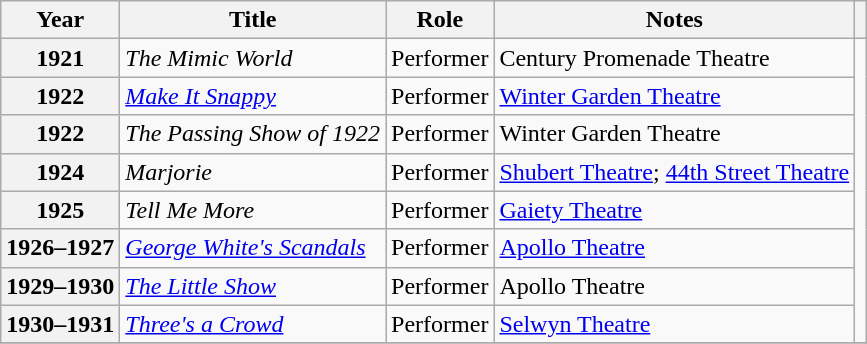<table class="wikitable plainrowheaders sortable" style="margin-right: 0;">
<tr>
<th scope="col">Year</th>
<th scope="col">Title</th>
<th scope="col">Role</th>
<th scope="col" class="unsortable">Notes</th>
<th scope="col" class="unsortable"></th>
</tr>
<tr>
<th scope="row">1921</th>
<td><em>The Mimic World</em></td>
<td>Performer</td>
<td>Century Promenade Theatre</td>
<td style="text-align:center;" rowspan="8"><br></td>
</tr>
<tr>
<th scope="row">1922</th>
<td><em><a href='#'>Make It Snappy</a></em></td>
<td>Performer</td>
<td><a href='#'>Winter Garden Theatre</a></td>
</tr>
<tr>
<th scope="row">1922</th>
<td data-sort-value="Passing"><em>The Passing Show of 1922</em></td>
<td>Performer</td>
<td>Winter Garden Theatre</td>
</tr>
<tr>
<th scope="row">1924</th>
<td><em>Marjorie</em></td>
<td>Performer</td>
<td><a href='#'>Shubert Theatre</a>; <a href='#'>44th Street Theatre</a></td>
</tr>
<tr>
<th scope="row">1925</th>
<td><em>Tell Me More</em></td>
<td>Performer</td>
<td><a href='#'>Gaiety Theatre</a></td>
</tr>
<tr>
<th scope="row">1926–1927</th>
<td><em><a href='#'>George White's Scandals</a></em></td>
<td>Performer</td>
<td><a href='#'>Apollo Theatre</a></td>
</tr>
<tr>
<th scope="row">1929–1930</th>
<td data-sort-value="Little"><em><a href='#'>The Little Show</a></em></td>
<td>Performer</td>
<td>Apollo Theatre</td>
</tr>
<tr>
<th scope="row">1930–1931</th>
<td><em><a href='#'>Three's a Crowd</a></em></td>
<td>Performer</td>
<td><a href='#'>Selwyn Theatre</a></td>
</tr>
<tr>
</tr>
</table>
